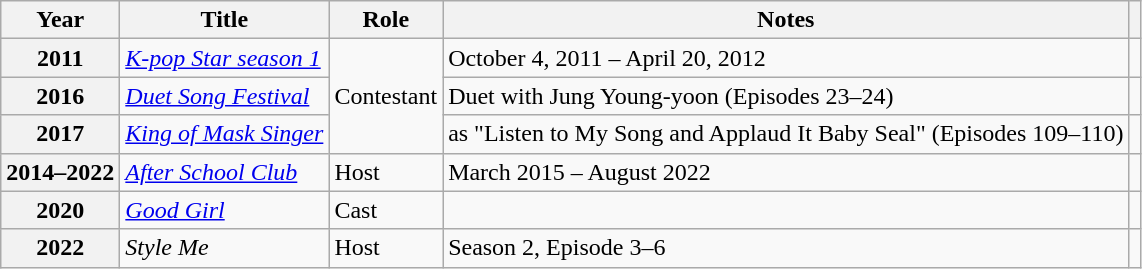<table class="wikitable sortable plainrowheaders">
<tr>
<th scope="col">Year</th>
<th scope="col">Title</th>
<th scope="col">Role</th>
<th scope="col">Notes</th>
<th scope="col" class="unsortable"></th>
</tr>
<tr>
<th scope="row" rowspan="1">2011</th>
<td><em><a href='#'>K-pop Star season 1</a></em></td>
<td rowspan=3>Contestant</td>
<td>October 4, 2011 – April 20, 2012</td>
<td></td>
</tr>
<tr>
<th scope="row">2016</th>
<td><em><a href='#'>Duet Song Festival</a></em></td>
<td>Duet with Jung Young-yoon (Episodes 23–24)</td>
<td></td>
</tr>
<tr>
<th scope="row">2017</th>
<td><em><a href='#'>King of Mask Singer</a></em></td>
<td>as "Listen to My Song and Applaud It Baby Seal" (Episodes 109–110)</td>
</tr>
<tr>
<th scope="row">2014–2022</th>
<td><em><a href='#'>After School Club</a></em></td>
<td>Host</td>
<td>March 2015 – August 2022</td>
<td></td>
</tr>
<tr>
<th scope="row">2020</th>
<td><em><a href='#'>Good Girl</a></em></td>
<td>Cast</td>
<td></td>
<td></td>
</tr>
<tr>
<th scope="row">2022</th>
<td><em>Style Me </em></td>
<td>Host</td>
<td>Season 2, Episode 3–6</td>
<td></td>
</tr>
</table>
